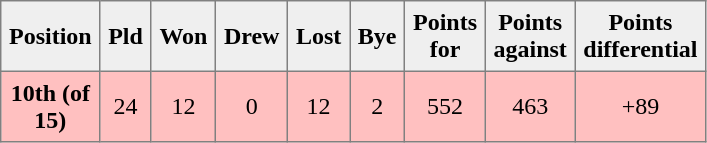<table style=border-collapse:collapse border=1 cellspacing=0 cellpadding=5>
<tr style="text-align:center; background:#efefef;">
<th width=20>Position</th>
<th width=20>Pld</th>
<th width=20>Won</th>
<th width=20>Drew</th>
<th width=20>Lost</th>
<th width=20>Bye</th>
<th width=20>Points for</th>
<th width=20>Points against</th>
<th width=25>Points differential</th>
</tr>
<tr style="text-align:center; background:#ffc0c0;">
<td><strong>10th (of 15)</strong></td>
<td>24</td>
<td>12</td>
<td>0</td>
<td>12</td>
<td>2</td>
<td>552</td>
<td>463</td>
<td>+89</td>
</tr>
</table>
